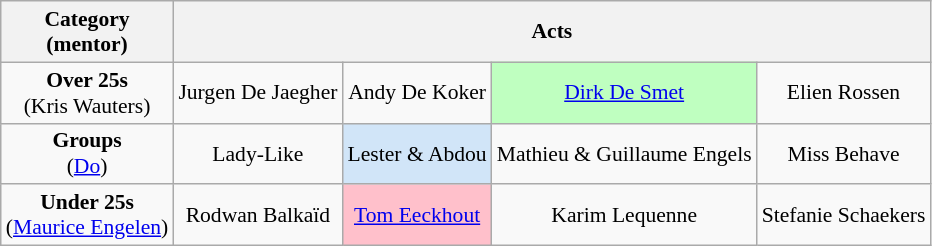<table class="wikitable" style="font-size:90%; text-align:center">
<tr>
<th>Category <br>(mentor)</th>
<th colspan="4">Acts</th>
</tr>
<tr>
<td><strong>Over 25s</strong> <br>(Kris Wauters)</td>
<td>Jurgen De Jaegher</td>
<td>Andy De Koker</td>
<td style="background:#BFFFC0"><a href='#'>Dirk De Smet</a></td>
<td>Elien Rossen</td>
</tr>
<tr>
<td><strong>Groups</strong> <br>(<a href='#'>Do</a>)</td>
<td>Lady-Like</td>
<td style="background:#d1e5f8">Lester & Abdou</td>
<td>Mathieu & Guillaume Engels</td>
<td>Miss Behave</td>
</tr>
<tr>
<td><strong>Under 25s </strong> <br>(<a href='#'>Maurice Engelen</a>)</td>
<td>Rodwan Balkaïd</td>
<td style="background:#FFC0CB"><a href='#'>Tom Eeckhout</a></td>
<td>Karim Lequenne</td>
<td>Stefanie Schaekers</td>
</tr>
</table>
